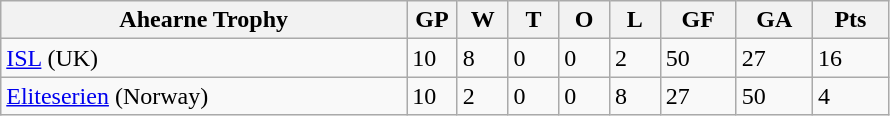<table class="wikitable">
<tr>
<th width="40%">Ahearne Trophy</th>
<th width="5%">GP</th>
<th width="5%">W</th>
<th width="5%">T</th>
<th width="5%">O</th>
<th width="5%">L</th>
<th width="7.5%">GF</th>
<th width="7.5%">GA</th>
<th width="7.5%">Pts</th>
</tr>
<tr>
<td><a href='#'>ISL</a> (UK)</td>
<td>10</td>
<td>8</td>
<td>0</td>
<td>0</td>
<td>2</td>
<td>50</td>
<td>27</td>
<td>16</td>
</tr>
<tr>
<td><a href='#'>Eliteserien</a> (Norway)</td>
<td>10</td>
<td>2</td>
<td>0</td>
<td>0</td>
<td>8</td>
<td>27</td>
<td>50</td>
<td>4</td>
</tr>
</table>
